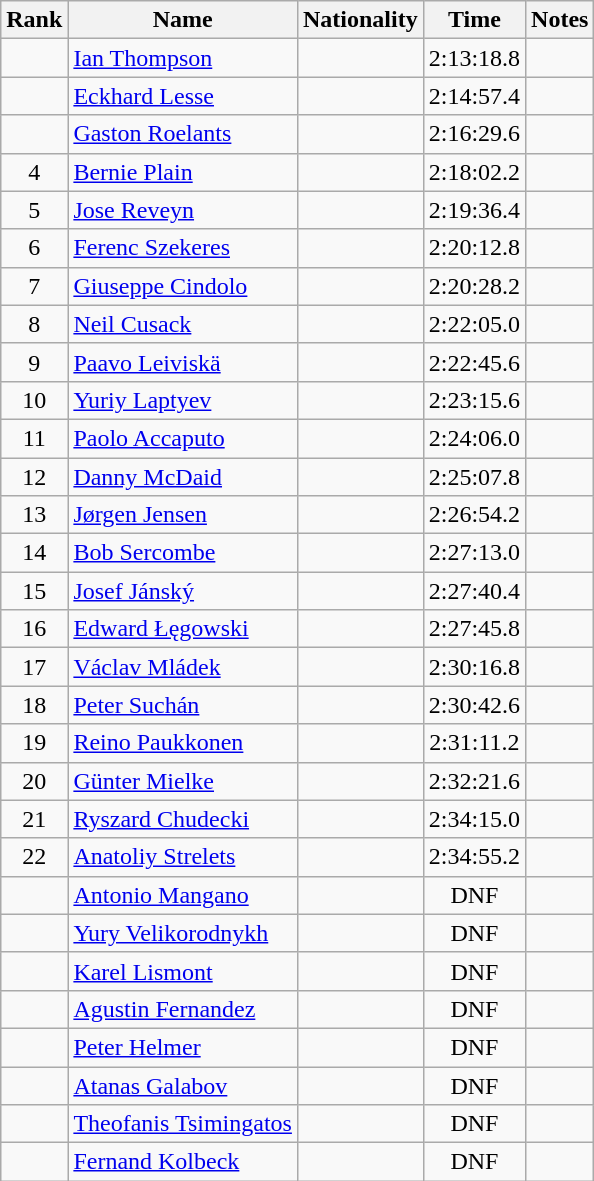<table class="wikitable sortable" style="text-align:center">
<tr>
<th>Rank</th>
<th>Name</th>
<th>Nationality</th>
<th>Time</th>
<th>Notes</th>
</tr>
<tr>
<td></td>
<td align=left><a href='#'>Ian Thompson</a></td>
<td align=left></td>
<td>2:13:18.8</td>
<td></td>
</tr>
<tr>
<td></td>
<td align=left><a href='#'>Eckhard Lesse</a></td>
<td align=left></td>
<td>2:14:57.4</td>
<td></td>
</tr>
<tr>
<td></td>
<td align=left><a href='#'>Gaston Roelants</a></td>
<td align=left></td>
<td>2:16:29.6</td>
<td></td>
</tr>
<tr>
<td>4</td>
<td align=left><a href='#'>Bernie Plain</a></td>
<td align=left></td>
<td>2:18:02.2</td>
<td></td>
</tr>
<tr>
<td>5</td>
<td align=left><a href='#'>Jose Reveyn</a></td>
<td align=left></td>
<td>2:19:36.4</td>
<td></td>
</tr>
<tr>
<td>6</td>
<td align=left><a href='#'>Ferenc Szekeres</a></td>
<td align=left></td>
<td>2:20:12.8</td>
<td></td>
</tr>
<tr>
<td>7</td>
<td align=left><a href='#'>Giuseppe Cindolo</a></td>
<td align=left></td>
<td>2:20:28.2</td>
<td></td>
</tr>
<tr>
<td>8</td>
<td align=left><a href='#'>Neil Cusack</a></td>
<td align=left></td>
<td>2:22:05.0</td>
<td></td>
</tr>
<tr>
<td>9</td>
<td align=left><a href='#'>Paavo Leiviskä</a></td>
<td align=left></td>
<td>2:22:45.6</td>
<td></td>
</tr>
<tr>
<td>10</td>
<td align=left><a href='#'>Yuriy Laptyev</a></td>
<td align=left></td>
<td>2:23:15.6</td>
<td></td>
</tr>
<tr>
<td>11</td>
<td align=left><a href='#'>Paolo Accaputo</a></td>
<td align=left></td>
<td>2:24:06.0</td>
<td></td>
</tr>
<tr>
<td>12</td>
<td align=left><a href='#'>Danny McDaid</a></td>
<td align=left></td>
<td>2:25:07.8</td>
<td></td>
</tr>
<tr>
<td>13</td>
<td align=left><a href='#'>Jørgen Jensen</a></td>
<td align=left></td>
<td>2:26:54.2</td>
<td></td>
</tr>
<tr>
<td>14</td>
<td align=left><a href='#'>Bob Sercombe</a></td>
<td align=left></td>
<td>2:27:13.0</td>
<td></td>
</tr>
<tr>
<td>15</td>
<td align=left><a href='#'>Josef Jánský</a></td>
<td align=left></td>
<td>2:27:40.4</td>
<td></td>
</tr>
<tr>
<td>16</td>
<td align=left><a href='#'>Edward Łęgowski</a></td>
<td align=left></td>
<td>2:27:45.8</td>
<td></td>
</tr>
<tr>
<td>17</td>
<td align=left><a href='#'>Václav Mládek</a></td>
<td align=left></td>
<td>2:30:16.8</td>
<td></td>
</tr>
<tr>
<td>18</td>
<td align=left><a href='#'>Peter Suchán</a></td>
<td align=left></td>
<td>2:30:42.6</td>
<td></td>
</tr>
<tr>
<td>19</td>
<td align=left><a href='#'>Reino Paukkonen</a></td>
<td align=left></td>
<td>2:31:11.2</td>
<td></td>
</tr>
<tr>
<td>20</td>
<td align=left><a href='#'>Günter Mielke</a></td>
<td align=left></td>
<td>2:32:21.6</td>
<td></td>
</tr>
<tr>
<td>21</td>
<td align=left><a href='#'>Ryszard Chudecki</a></td>
<td align=left></td>
<td>2:34:15.0</td>
<td></td>
</tr>
<tr>
<td>22</td>
<td align=left><a href='#'>Anatoliy Strelets</a></td>
<td align=left></td>
<td>2:34:55.2</td>
<td></td>
</tr>
<tr>
<td></td>
<td align=left><a href='#'>Antonio Mangano</a></td>
<td align=left></td>
<td>DNF</td>
<td></td>
</tr>
<tr>
<td></td>
<td align=left><a href='#'>Yury Velikorodnykh</a></td>
<td align=left></td>
<td>DNF</td>
<td></td>
</tr>
<tr>
<td></td>
<td align=left><a href='#'>Karel Lismont</a></td>
<td align=left></td>
<td>DNF</td>
<td></td>
</tr>
<tr>
<td></td>
<td align=left><a href='#'>Agustin Fernandez</a></td>
<td align=left></td>
<td>DNF</td>
<td></td>
</tr>
<tr>
<td></td>
<td align=left><a href='#'>Peter Helmer</a></td>
<td align=left></td>
<td>DNF</td>
<td></td>
</tr>
<tr>
<td></td>
<td align=left><a href='#'>Atanas Galabov</a></td>
<td align=left></td>
<td>DNF</td>
<td></td>
</tr>
<tr>
<td></td>
<td align=left><a href='#'>Theofanis Tsimingatos</a></td>
<td align=left></td>
<td>DNF</td>
<td></td>
</tr>
<tr>
<td></td>
<td align=left><a href='#'>Fernand Kolbeck</a></td>
<td align=left></td>
<td>DNF</td>
<td></td>
</tr>
</table>
